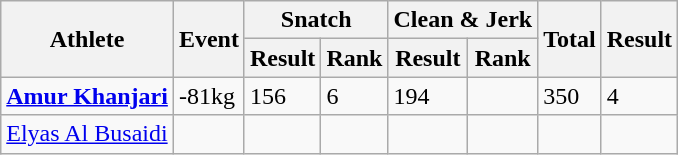<table class="wikitable">
<tr>
<th rowspan="2">Athlete</th>
<th rowspan="2">Event</th>
<th colspan="2">Snatch</th>
<th colspan="2">Clean & Jerk</th>
<th rowspan="2">Total</th>
<th rowspan="2">Result</th>
</tr>
<tr>
<th>Result</th>
<th>Rank</th>
<th>Result</th>
<th>Rank</th>
</tr>
<tr>
<td><strong><a href='#'>Amur Khanjari</a></strong></td>
<td>-81kg</td>
<td>156</td>
<td>6</td>
<td>194</td>
<td></td>
<td>350</td>
<td>4</td>
</tr>
<tr>
<td><a href='#'>Elyas Al Busaidi</a></td>
<td></td>
<td></td>
<td></td>
<td></td>
<td></td>
<td></td>
<td></td>
</tr>
</table>
